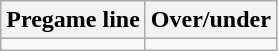<table class="wikitable">
<tr align="center">
<th style=>Pregame line</th>
<th style=>Over/under</th>
</tr>
<tr align="center">
<td></td>
<td></td>
</tr>
</table>
